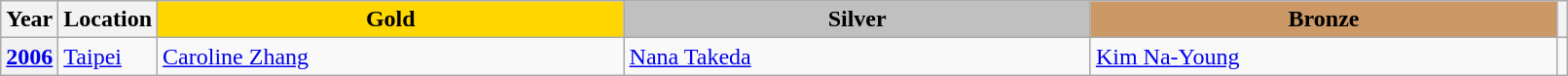<table class="wikitable unsortable" style="text-align:left; width:85%">
<tr>
<th scope="col" style="text-align:center">Year</th>
<th scope="col" style="text-align:center">Location</th>
<td scope="col" style="text-align:center; width:30%; background:gold"><strong>Gold</strong></td>
<td scope="col" style="text-align:center; width:30%; background:silver"><strong>Silver</strong></td>
<td scope="col" style="text-align:center; width:30%; background:#c96"><strong>Bronze</strong></td>
<th scope="col" style="text-align:center"></th>
</tr>
<tr>
<th scope="row" style="text-align:left"><a href='#'>2006</a></th>
<td><a href='#'>Taipei</a></td>
<td> <a href='#'>Caroline Zhang</a></td>
<td> <a href='#'>Nana Takeda</a></td>
<td> <a href='#'>Kim Na-Young</a></td>
<td></td>
</tr>
</table>
